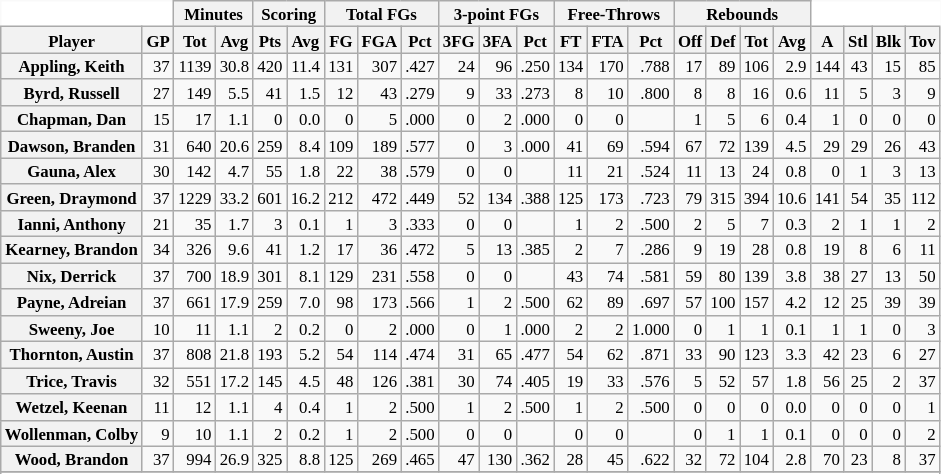<table class="wikitable sortable" border="1" style="font-size:70%;">
<tr>
<th colspan="2" style="border-top-style:hidden; border-left-style:hidden; background: white;"></th>
<th colspan="2" style=>Minutes</th>
<th colspan="2" style=>Scoring</th>
<th colspan="3" style=>Total FGs</th>
<th colspan="3" style=>3-point FGs</th>
<th colspan="3" style=>Free-Throws</th>
<th colspan="4" style=>Rebounds</th>
<th colspan="4" style="border-top-style:hidden; border-right-style:hidden; background: white;"></th>
</tr>
<tr>
<th scope="col" style=>Player</th>
<th scope="col" style=>GP</th>
<th scope="col" style=>Tot</th>
<th scope="col" style=>Avg</th>
<th scope="col" style=>Pts</th>
<th scope="col" style=>Avg</th>
<th scope="col" style=>FG</th>
<th scope="col" style=>FGA</th>
<th scope="col" style=>Pct</th>
<th scope="col" style=>3FG</th>
<th scope="col" style=>3FA</th>
<th scope="col" style=>Pct</th>
<th scope="col" style=>FT</th>
<th scope="col" style=>FTA</th>
<th scope="col" style=>Pct</th>
<th scope="col" style=>Off</th>
<th scope="col" style=>Def</th>
<th scope="col" style=>Tot</th>
<th scope="col" style=>Avg</th>
<th scope="col" style=>A</th>
<th scope="col" style=>Stl</th>
<th scope="col" style=>Blk</th>
<th scope="col" style=>Tov</th>
</tr>
<tr>
<th style=white-space:nowrap>Appling, Keith</th>
<td align="right">37</td>
<td align="right">1139</td>
<td align="right">30.8</td>
<td align="right">420</td>
<td align="right">11.4</td>
<td align="right">131</td>
<td align="right">307</td>
<td align="right">.427</td>
<td align="right">24</td>
<td align="right">96</td>
<td align="right">.250</td>
<td align="right">134</td>
<td align="right">170</td>
<td align="right">.788</td>
<td align="right">17</td>
<td align="right">89</td>
<td align="right">106</td>
<td align="right">2.9</td>
<td align="right">144</td>
<td align="right">43</td>
<td align="right">15</td>
<td align="right">85</td>
</tr>
<tr>
<th style=white-space:nowrap>Byrd, Russell</th>
<td align="right">27</td>
<td align="right">149</td>
<td align="right">5.5</td>
<td align="right">41</td>
<td align="right">1.5</td>
<td align="right">12</td>
<td align="right">43</td>
<td align="right">.279</td>
<td align="right">9</td>
<td align="right">33</td>
<td align="right">.273</td>
<td align="right">8</td>
<td align="right">10</td>
<td align="right">.800</td>
<td align="right">8</td>
<td align="right">8</td>
<td align="right">16</td>
<td align="right">0.6</td>
<td align="right">11</td>
<td align="right">5</td>
<td align="right">3</td>
<td align="right">9</td>
</tr>
<tr>
<th style=white-space:nowrap>Chapman, Dan</th>
<td align="right">15</td>
<td align="right">17</td>
<td align="right">1.1</td>
<td align="right">0</td>
<td align="right">0.0</td>
<td align="right">0</td>
<td align="right">5</td>
<td align="right">.000</td>
<td align="right">0</td>
<td align="right">2</td>
<td align="right">.000</td>
<td align="right">0</td>
<td align="right">0</td>
<td align="right"></td>
<td align="right">1</td>
<td align="right">5</td>
<td align="right">6</td>
<td align="right">0.4</td>
<td align="right">1</td>
<td align="right">0</td>
<td align="right">0</td>
<td align="right">0</td>
</tr>
<tr>
<th style=white-space:nowrap>Dawson, Branden</th>
<td align="right">31</td>
<td align="right">640</td>
<td align="right">20.6</td>
<td align="right">259</td>
<td align="right">8.4</td>
<td align="right">109</td>
<td align="right">189</td>
<td align="right">.577</td>
<td align="right">0</td>
<td align="right">3</td>
<td align="right">.000</td>
<td align="right">41</td>
<td align="right">69</td>
<td align="right">.594</td>
<td align="right">67</td>
<td align="right">72</td>
<td align="right">139</td>
<td align="right">4.5</td>
<td align="right">29</td>
<td align="right">29</td>
<td align="right">26</td>
<td align="right">43</td>
</tr>
<tr>
<th style=white-space:nowrap>Gauna, Alex</th>
<td align="right">30</td>
<td align="right">142</td>
<td align="right">4.7</td>
<td align="right">55</td>
<td align="right">1.8</td>
<td align="right">22</td>
<td align="right">38</td>
<td align="right">.579</td>
<td align="right">0</td>
<td align="right">0</td>
<td align="right"></td>
<td align="right">11</td>
<td align="right">21</td>
<td align="right">.524</td>
<td align="right">11</td>
<td align="right">13</td>
<td align="right">24</td>
<td align="right">0.8</td>
<td align="right">0</td>
<td align="right">1</td>
<td align="right">3</td>
<td align="right">13</td>
</tr>
<tr>
<th style=white-space:nowrap>Green, Draymond</th>
<td align="right">37</td>
<td align="right">1229</td>
<td align="right">33.2</td>
<td align="right">601</td>
<td align="right">16.2</td>
<td align="right">212</td>
<td align="right">472</td>
<td align="right">.449</td>
<td align="right">52</td>
<td align="right">134</td>
<td align="right">.388</td>
<td align="right">125</td>
<td align="right">173</td>
<td align="right">.723</td>
<td align="right">79</td>
<td align="right">315</td>
<td align="right">394</td>
<td align="right">10.6</td>
<td align="right">141</td>
<td align="right">54</td>
<td align="right">35</td>
<td align="right">112</td>
</tr>
<tr>
<th style=white-space:nowrap>Ianni, Anthony</th>
<td align="right">21</td>
<td align="right">35</td>
<td align="right">1.7</td>
<td align="right">3</td>
<td align="right">0.1</td>
<td align="right">1</td>
<td align="right">3</td>
<td align="right">.333</td>
<td align="right">0</td>
<td align="right">0</td>
<td align="right"></td>
<td align="right">1</td>
<td align="right">2</td>
<td align="right">.500</td>
<td align="right">2</td>
<td align="right">5</td>
<td align="right">7</td>
<td align="right">0.3</td>
<td align="right">2</td>
<td align="right">1</td>
<td align="right">1</td>
<td align="right">2</td>
</tr>
<tr>
<th style=white-space:nowrap>Kearney, Brandon</th>
<td align="right">34</td>
<td align="right">326</td>
<td align="right">9.6</td>
<td align="right">41</td>
<td align="right">1.2</td>
<td align="right">17</td>
<td align="right">36</td>
<td align="right">.472</td>
<td align="right">5</td>
<td align="right">13</td>
<td align="right">.385</td>
<td align="right">2</td>
<td align="right">7</td>
<td align="right">.286</td>
<td align="right">9</td>
<td align="right">19</td>
<td align="right">28</td>
<td align="right">0.8</td>
<td align="right">19</td>
<td align="right">8</td>
<td align="right">6</td>
<td align="right">11</td>
</tr>
<tr>
<th style=white-space:nowrap>Nix, Derrick</th>
<td align="right">37</td>
<td align="right">700</td>
<td align="right">18.9</td>
<td align="right">301</td>
<td align="right">8.1</td>
<td align="right">129</td>
<td align="right">231</td>
<td align="right">.558</td>
<td align="right">0</td>
<td align="right">0</td>
<td align="right"></td>
<td align="right">43</td>
<td align="right">74</td>
<td align="right">.581</td>
<td align="right">59</td>
<td align="right">80</td>
<td align="right">139</td>
<td align="right">3.8</td>
<td align="right">38</td>
<td align="right">27</td>
<td align="right">13</td>
<td align="right">50</td>
</tr>
<tr>
<th style=white-space:nowrap>Payne, Adreian</th>
<td align="right">37</td>
<td align="right">661</td>
<td align="right">17.9</td>
<td align="right">259</td>
<td align="right">7.0</td>
<td align="right">98</td>
<td align="right">173</td>
<td align="right">.566</td>
<td align="right">1</td>
<td align="right">2</td>
<td align="right">.500</td>
<td align="right">62</td>
<td align="right">89</td>
<td align="right">.697</td>
<td align="right">57</td>
<td align="right">100</td>
<td align="right">157</td>
<td align="right">4.2</td>
<td align="right">12</td>
<td align="right">25</td>
<td align="right">39</td>
<td align="right">39</td>
</tr>
<tr>
<th style=white-space:nowrap>Sweeny, Joe</th>
<td align="right">10</td>
<td align="right">11</td>
<td align="right">1.1</td>
<td align="right">2</td>
<td align="right">0.2</td>
<td align="right">0</td>
<td align="right">2</td>
<td align="right">.000</td>
<td align="right">0</td>
<td align="right">1</td>
<td align="right">.000</td>
<td align="right">2</td>
<td align="right">2</td>
<td align="right">1.000</td>
<td align="right">0</td>
<td align="right">1</td>
<td align="right">1</td>
<td align="right">0.1</td>
<td align="right">1</td>
<td align="right">1</td>
<td align="right">0</td>
<td align="right">3</td>
</tr>
<tr>
<th style=white-space:nowrap>Thornton, Austin</th>
<td align="right">37</td>
<td align="right">808</td>
<td align="right">21.8</td>
<td align="right">193</td>
<td align="right">5.2</td>
<td align="right">54</td>
<td align="right">114</td>
<td align="right">.474</td>
<td align="right">31</td>
<td align="right">65</td>
<td align="right">.477</td>
<td align="right">54</td>
<td align="right">62</td>
<td align="right">.871</td>
<td align="right">33</td>
<td align="right">90</td>
<td align="right">123</td>
<td align="right">3.3</td>
<td align="right">42</td>
<td align="right">23</td>
<td align="right">6</td>
<td align="right">27</td>
</tr>
<tr>
<th style=white-space:nowrap>Trice, Travis</th>
<td align="right">32</td>
<td align="right">551</td>
<td align="right">17.2</td>
<td align="right">145</td>
<td align="right">4.5</td>
<td align="right">48</td>
<td align="right">126</td>
<td align="right">.381</td>
<td align="right">30</td>
<td align="right">74</td>
<td align="right">.405</td>
<td align="right">19</td>
<td align="right">33</td>
<td align="right">.576</td>
<td align="right">5</td>
<td align="right">52</td>
<td align="right">57</td>
<td align="right">1.8</td>
<td align="right">56</td>
<td align="right">25</td>
<td align="right">2</td>
<td align="right">37</td>
</tr>
<tr>
<th style=white-space:nowrap>Wetzel, Keenan</th>
<td align="right">11</td>
<td align="right">12</td>
<td align="right">1.1</td>
<td align="right">4</td>
<td align="right">0.4</td>
<td align="right">1</td>
<td align="right">2</td>
<td align="right">.500</td>
<td align="right">1</td>
<td align="right">2</td>
<td align="right">.500</td>
<td align="right">1</td>
<td align="right">2</td>
<td align="right">.500</td>
<td align="right">0</td>
<td align="right">0</td>
<td align="right">0</td>
<td align="right">0.0</td>
<td align="right">0</td>
<td align="right">0</td>
<td align="right">0</td>
<td align="right">1</td>
</tr>
<tr>
<th style=white-space:nowrap>Wollenman, Colby</th>
<td align="right">9</td>
<td align="right">10</td>
<td align="right">1.1</td>
<td align="right">2</td>
<td align="right">0.2</td>
<td align="right">1</td>
<td align="right">2</td>
<td align="right">.500</td>
<td align="right">0</td>
<td align="right">0</td>
<td align="right"></td>
<td align="right">0</td>
<td align="right">0</td>
<td align="right"></td>
<td align="right">0</td>
<td align="right">1</td>
<td align="right">1</td>
<td align="right">0.1</td>
<td align="right">0</td>
<td align="right">0</td>
<td align="right">0</td>
<td align="right">2</td>
</tr>
<tr>
<th style=white-space:nowrap>Wood, Brandon</th>
<td align="right">37</td>
<td align="right">994</td>
<td align="right">26.9</td>
<td align="right">325</td>
<td align="right">8.8</td>
<td align="right">125</td>
<td align="right">269</td>
<td align="right">.465</td>
<td align="right">47</td>
<td align="right">130</td>
<td align="right">.362</td>
<td align="right">28</td>
<td align="right">45</td>
<td align="right">.622</td>
<td align="right">32</td>
<td align="right">72</td>
<td align="right">104</td>
<td align="right">2.8</td>
<td align="right">70</td>
<td align="right">23</td>
<td align="right">8</td>
<td align="right">37</td>
</tr>
<tr>
</tr>
<tr class="sortbottom">
</tr>
</table>
